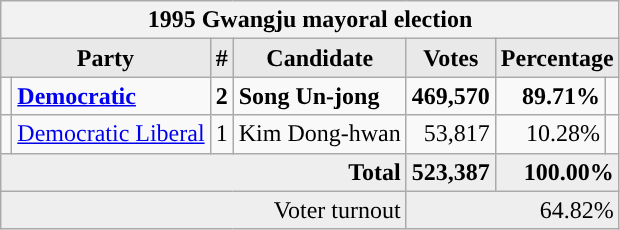<table class="wikitable">
<tr>
<th colspan="7">1995 Gwangju mayoral election</th>
</tr>
<tr>
<th style="background-color:#E9E9E9" colspan=2>Party</th>
<th style="background-color:#E9E9E9">#</th>
<th style="background-color:#E9E9E9">Candidate</th>
<th style="background-color:#E9E9E9">Votes</th>
<th style="background-color:#E9E9E9" colspan=2>Percentage</th>
</tr>
<tr style="font-weight:bold">
<td></td>
<td align=left><a href='#'>Democratic</a></td>
<td align=center>2</td>
<td align=left>Song Un-jong</td>
<td align=right>469,570</td>
<td align=right>89.71%</td>
<td align=right></td>
</tr>
<tr>
<td></td>
<td align=left><a href='#'>Democratic Liberal</a></td>
<td align=center>1</td>
<td align=left>Kim Dong-hwan</td>
<td align=right>53,817</td>
<td align=right>10.28%</td>
<td align=right></td>
</tr>
<tr bgcolor="#EEEEEE" style="font-weight:bold">
<td colspan="4" align=right>Total</td>
<td align=right>523,387</td>
<td align=right colspan=2>100.00%</td>
</tr>
<tr bgcolor="#EEEEEE">
<td colspan="4" align="right">Voter turnout</td>
<td colspan="3" align="right">64.82%</td>
</tr>
</table>
